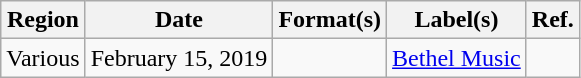<table class="wikitable plainrowheaders">
<tr>
<th scope="col">Region</th>
<th scope="col">Date</th>
<th scope="col">Format(s)</th>
<th scope="col">Label(s)</th>
<th scope="col">Ref.</th>
</tr>
<tr>
<td>Various</td>
<td>February 15, 2019</td>
<td></td>
<td><a href='#'>Bethel Music</a></td>
<td></td>
</tr>
</table>
